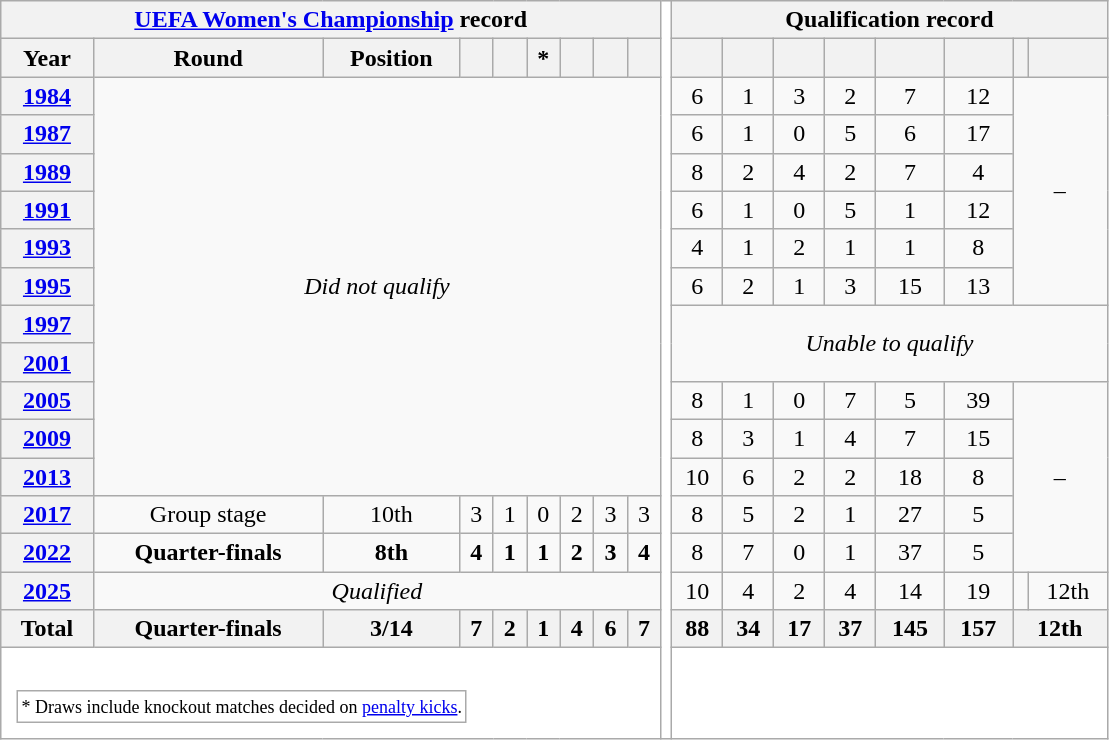<table class="wikitable" style="text-align: center;">
<tr>
<th colspan=9><a href='#'>UEFA Women's Championship</a> record</th>
<th style="width:1%;background:white;" rowspan="99"></th>
<th colspan=8>Qualification record</th>
</tr>
<tr>
<th scope="col">Year</th>
<th scope="col">Round</th>
<th scope="col">Position</th>
<th scope="col"></th>
<th scope="col"></th>
<th scope="col">*</th>
<th scope="col"></th>
<th scope="col"></th>
<th scope="col"><br></th>
<th scope="col"></th>
<th scope="col"></th>
<th scope="col"></th>
<th scope="col"></th>
<th scope="col"></th>
<th scope="col"></th>
<th></th>
<th></th>
</tr>
<tr>
<th scope="row">    <a href='#'>1984</a></th>
<td colspan=8 rowspan=11><em>Did not qualify</em></td>
<td>6</td>
<td>1</td>
<td>3</td>
<td>2</td>
<td>7</td>
<td>12</td>
<td colspan=2 rowspan=6>–</td>
</tr>
<tr>
<th scope="row"> <a href='#'>1987</a></th>
<td>6</td>
<td>1</td>
<td>0</td>
<td>5</td>
<td>6</td>
<td>17</td>
</tr>
<tr>
<th scope="row"> <a href='#'>1989</a></th>
<td>8</td>
<td>2</td>
<td>4</td>
<td>2</td>
<td>7</td>
<td>4</td>
</tr>
<tr>
<th scope="row"> <a href='#'>1991</a></th>
<td>6</td>
<td>1</td>
<td>0</td>
<td>5</td>
<td>1</td>
<td>12</td>
</tr>
<tr>
<th scope="row"> <a href='#'>1993</a></th>
<td>4</td>
<td>1</td>
<td>2</td>
<td>1</td>
<td>1</td>
<td>8</td>
</tr>
<tr>
<th scope="row">    <a href='#'>1995</a></th>
<td>6</td>
<td>2</td>
<td>1</td>
<td>3</td>
<td>15</td>
<td>13</td>
</tr>
<tr>
<th scope="row">  <a href='#'>1997</a></th>
<td colspan="8" rowspan="2"><em>Unable to qualify</em></td>
</tr>
<tr>
<th scope="row"> <a href='#'>2001</a></th>
</tr>
<tr>
<th scope="row"> <a href='#'>2005</a></th>
<td>8</td>
<td>1</td>
<td>0</td>
<td>7</td>
<td>5</td>
<td>39</td>
<td colspan=2 rowspan=5>–</td>
</tr>
<tr>
<th scope="row"> <a href='#'>2009</a></th>
<td>8</td>
<td>3</td>
<td>1</td>
<td>4</td>
<td>7</td>
<td>15</td>
</tr>
<tr>
<th scope="row"> <a href='#'>2013</a></th>
<td>10</td>
<td>6</td>
<td>2</td>
<td>2</td>
<td>18</td>
<td>8</td>
</tr>
<tr>
<th scope="row"> <a href='#'>2017</a></th>
<td>Group stage</td>
<td>10th</td>
<td>3</td>
<td>1</td>
<td>0</td>
<td>2</td>
<td>3</td>
<td>3</td>
<td>8</td>
<td>5</td>
<td>2</td>
<td>1</td>
<td>27</td>
<td>5</td>
</tr>
<tr>
<th scope="row"> <a href='#'>2022</a></th>
<td><strong>Quarter-finals</strong></td>
<td><strong>8th</strong></td>
<td><strong>4</strong></td>
<td><strong>1</strong></td>
<td><strong>1</strong></td>
<td><strong>2</strong></td>
<td><strong>3</strong></td>
<td><strong>4</strong></td>
<td>8</td>
<td>7</td>
<td>0</td>
<td>1</td>
<td>37</td>
<td>5</td>
</tr>
<tr>
<th scope="row"> <a href='#'>2025</a></th>
<td colspan="8"><em>Qualified</em></td>
<td>10</td>
<td>4</td>
<td>2</td>
<td>4</td>
<td>14</td>
<td>19</td>
<td></td>
<td>12th</td>
</tr>
<tr>
<th>Total</th>
<th>Quarter-finals</th>
<th>3/14</th>
<th>7</th>
<th>2</th>
<th>1</th>
<th>4</th>
<th>6</th>
<th>7</th>
<th>88</th>
<th>34</th>
<th>17</th>
<th>37</th>
<th>145</th>
<th>157</th>
<th colspan=2>12th</th>
</tr>
<tr>
<td colspan="99" style="background:white;padding:.5em"><br><table>
<tr>
<td style="font-size:12px">* Draws include knockout matches decided on <a href='#'>penalty kicks</a>.</td>
</tr>
</table>
</td>
</tr>
</table>
